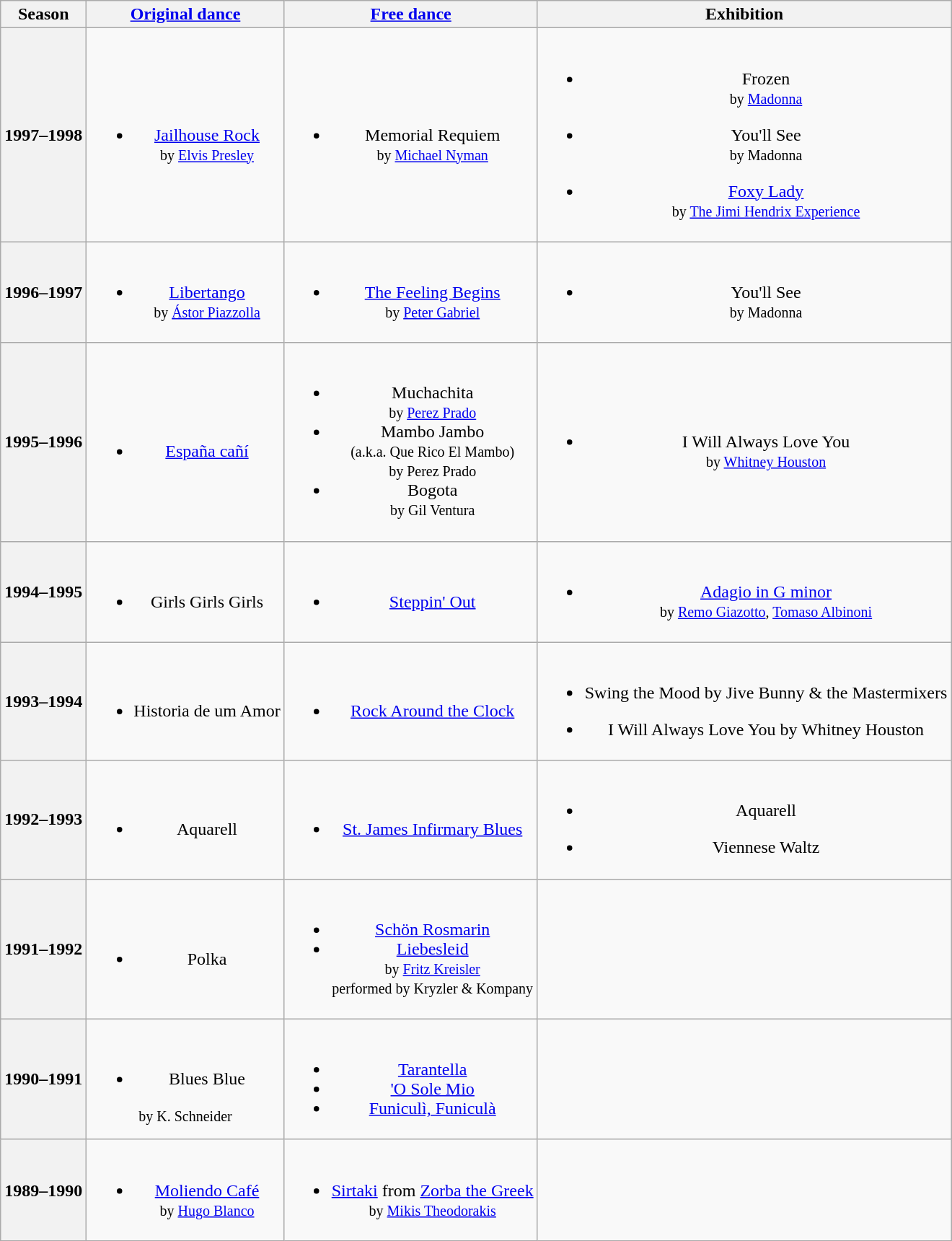<table class="wikitable" style="text-align:center">
<tr>
<th>Season</th>
<th><a href='#'>Original dance</a></th>
<th><a href='#'>Free dance</a></th>
<th>Exhibition</th>
</tr>
<tr>
<th>1997–1998</th>
<td><br><ul><li><a href='#'>Jailhouse Rock</a> <br><small> by <a href='#'>Elvis Presley</a> </small></li></ul></td>
<td><br><ul><li>Memorial Requiem <br> <small> by <a href='#'>Michael Nyman</a> </small></li></ul></td>
<td><br><ul><li>Frozen <br> <small> by <a href='#'>Madonna</a> </small></li></ul><ul><li>You'll See <br> <small> by Madonna </small></li></ul><ul><li><a href='#'>Foxy Lady</a> <br> <small> by <a href='#'>The Jimi Hendrix Experience</a></small></li></ul></td>
</tr>
<tr>
<th>1996–1997</th>
<td><br><ul><li><a href='#'>Libertango</a> <br> <small> by <a href='#'>Ástor Piazzolla</a> </small></li></ul></td>
<td><br><ul><li><a href='#'>The Feeling Begins</a> <br><small> by <a href='#'>Peter Gabriel</a> </small></li></ul></td>
<td><br><ul><li>You'll See <br> <small> by Madonna </small></li></ul></td>
</tr>
<tr>
<th>1995–1996</th>
<td><br><ul><li><a href='#'>España cañí</a></li></ul></td>
<td><br><ul><li>Muchachita <br><small> by <a href='#'>Perez Prado</a> </small></li><li>Mambo Jambo <br><small> (a.k.a. Que Rico El Mambo) <br> by Perez Prado </small></li><li>Bogota <br><small> by Gil Ventura </small></li></ul></td>
<td><br><ul><li>I Will Always Love You <br><small> by <a href='#'>Whitney Houston</a> </small></li></ul></td>
</tr>
<tr>
<th>1994–1995</th>
<td><br><ul><li>Girls Girls Girls</li></ul></td>
<td><br><ul><li><a href='#'>Steppin' Out</a></li></ul></td>
<td><br><ul><li><a href='#'>Adagio in G minor</a> <br> <small> by <a href='#'>Remo Giazotto</a>, <a href='#'>Tomaso Albinoni</a> </small></li></ul></td>
</tr>
<tr>
<th>1993–1994</th>
<td><br><ul><li>Historia de um Amor</li></ul></td>
<td><br><ul><li><a href='#'>Rock Around the Clock</a></li></ul></td>
<td><br><ul><li>Swing the Mood by Jive Bunny & the Mastermixers</li></ul><ul><li>I Will Always Love You by Whitney Houston</li></ul></td>
</tr>
<tr>
<th>1992–1993</th>
<td><br><ul><li>Aquarell</li></ul></td>
<td><br><ul><li><a href='#'>St. James Infirmary Blues</a></li></ul></td>
<td><br><ul><li>Aquarell</li></ul><ul><li>Viennese Waltz</li></ul></td>
</tr>
<tr>
<th>1991–1992</th>
<td><br><ul><li>Polka</li></ul></td>
<td><br><ul><li><a href='#'>Schön Rosmarin</a></li><li><a href='#'>Liebesleid</a> <br><small> by <a href='#'>Fritz Kreisler</a> <br> performed by Kryzler & Kompany </small></li></ul></td>
<td></td>
</tr>
<tr>
<th>1990–1991</th>
<td><br><ul><li>Blues Blue</li></ul><small>by K. Schneider</small></td>
<td><br><ul><li><a href='#'>Tarantella</a></li><li><a href='#'>'O Sole Mio</a></li><li><a href='#'>Funiculì, Funiculà</a></li></ul></td>
<td></td>
</tr>
<tr>
<th>1989–1990</th>
<td><br><ul><li><a href='#'>Moliendo Café</a>  <br><small> by <a href='#'>Hugo Blanco</a> </small></li></ul></td>
<td><br><ul><li><a href='#'>Sirtaki</a> from <a href='#'>Zorba the Greek</a> <br><small> by <a href='#'>Mikis Theodorakis</a> </small></li></ul></td>
<td></td>
</tr>
</table>
